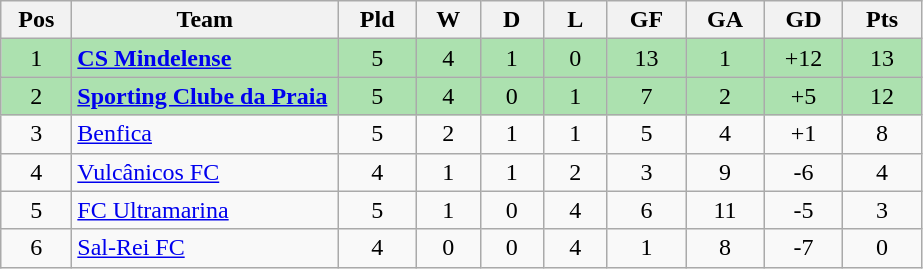<table class="wikitable" style="text-align: center;">
<tr>
<th style="width: 40px;">Pos</th>
<th style="width: 170px;">Team</th>
<th style="width: 45px;">Pld</th>
<th style="width: 35px;">W</th>
<th style="width: 35px;">D</th>
<th style="width: 35px;">L</th>
<th style="width: 45px;">GF</th>
<th style="width: 45px;">GA</th>
<th style="width: 45px;">GD</th>
<th style="width: 45px;">Pts</th>
</tr>
<tr style="background:#ACE1AF;">
<td>1</td>
<td style="text-align: left;"><strong><a href='#'>CS Mindelense</a></strong></td>
<td>5</td>
<td>4</td>
<td>1</td>
<td>0</td>
<td>13</td>
<td>1</td>
<td>+12</td>
<td>13</td>
</tr>
<tr style="background:#ACE1AF;">
<td>2</td>
<td style="text-align: left;"><strong><a href='#'>Sporting Clube da Praia</a></strong></td>
<td>5</td>
<td>4</td>
<td>0</td>
<td>1</td>
<td>7</td>
<td>2</td>
<td>+5</td>
<td>12</td>
</tr>
<tr>
<td>3</td>
<td style="text-align: left;"><a href='#'>Benfica</a></td>
<td>5</td>
<td>2</td>
<td>1</td>
<td>1</td>
<td>5</td>
<td>4</td>
<td>+1</td>
<td>8</td>
</tr>
<tr>
<td>4</td>
<td style="text-align: left;"><a href='#'>Vulcânicos FC</a></td>
<td>4</td>
<td>1</td>
<td>1</td>
<td>2</td>
<td>3</td>
<td>9</td>
<td>-6</td>
<td>4</td>
</tr>
<tr>
<td>5</td>
<td style="text-align: left;"><a href='#'>FC Ultramarina</a></td>
<td>5</td>
<td>1</td>
<td>0</td>
<td>4</td>
<td>6</td>
<td>11</td>
<td>-5</td>
<td>3</td>
</tr>
<tr>
<td>6</td>
<td style="text-align: left;"><a href='#'>Sal-Rei FC</a></td>
<td>4</td>
<td>0</td>
<td>0</td>
<td>4</td>
<td>1</td>
<td>8</td>
<td>-7</td>
<td>0</td>
</tr>
</table>
